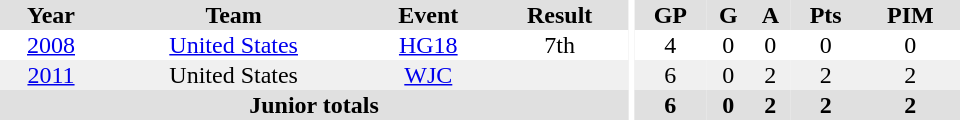<table border="0" cellpadding="1" cellspacing="0" ID="Table3" style="text-align:center; width:40em">
<tr ALIGN="center" bgcolor="#e0e0e0">
<th>Year</th>
<th>Team</th>
<th>Event</th>
<th>Result</th>
<th rowspan="99" bgcolor="#ffffff"></th>
<th>GP</th>
<th>G</th>
<th>A</th>
<th>Pts</th>
<th>PIM</th>
</tr>
<tr>
<td><a href='#'>2008</a></td>
<td><a href='#'>United States</a></td>
<td><a href='#'>HG18</a></td>
<td>7th</td>
<td>4</td>
<td>0</td>
<td>0</td>
<td>0</td>
<td>0</td>
</tr>
<tr bgcolor="#f0f0f0">
<td><a href='#'>2011</a></td>
<td>United States</td>
<td><a href='#'>WJC</a></td>
<td></td>
<td>6</td>
<td>0</td>
<td>2</td>
<td>2</td>
<td>2</td>
</tr>
<tr bgcolor="#e0e0e0">
<th colspan=4>Junior totals</th>
<th>6</th>
<th>0</th>
<th>2</th>
<th>2</th>
<th>2</th>
</tr>
</table>
